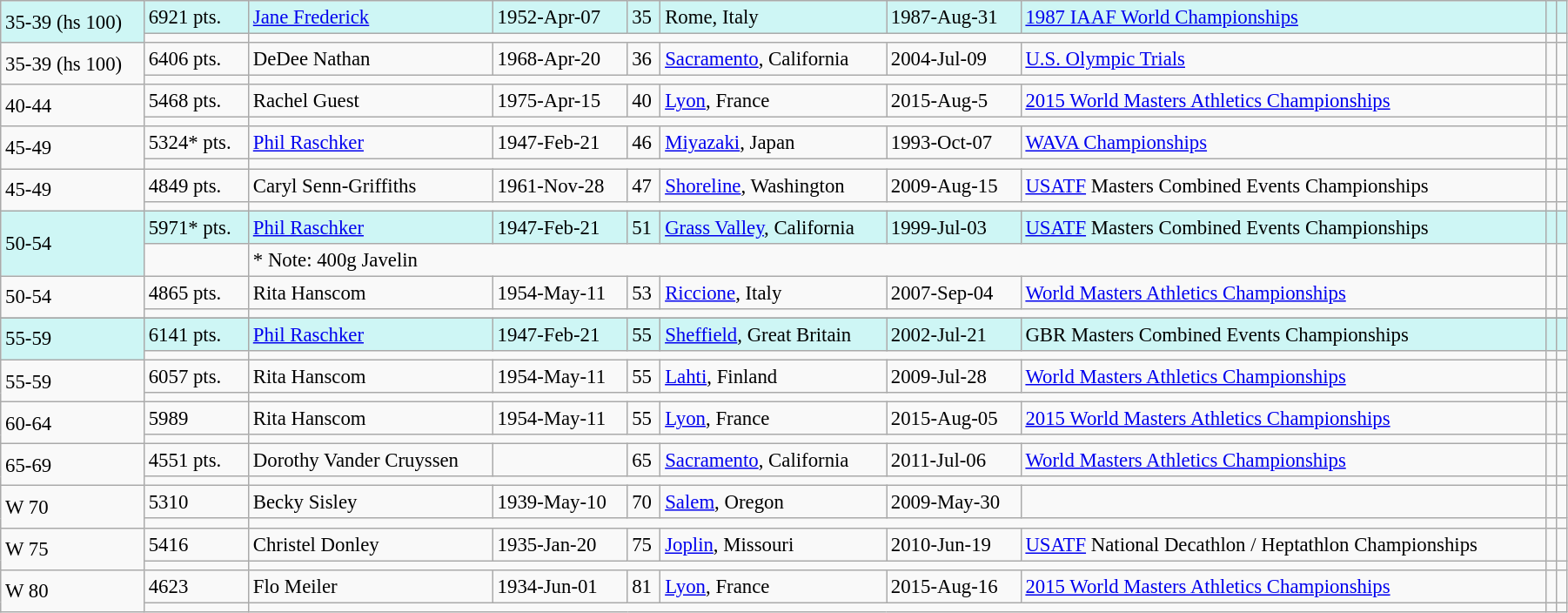<table class="wikitable" style="font-size:95%; width: 95%">
<tr style="background:#cef6f5;">
<td rowspan=2>35-39  (hs 100)</td>
<td>6921 pts.</td>
<td><a href='#'>Jane Frederick</a></td>
<td>1952-Apr-07</td>
<td>35</td>
<td>Rome, Italy</td>
<td>1987-Aug-31</td>
<td><a href='#'>1987 IAAF World Championships</a></td>
<td></td>
<td></td>
</tr>
<tr>
<td></td>
<td colspan=6></td>
<td></td>
<td></td>
</tr>
<tr>
<td rowspan=2>35-39 (hs 100)</td>
<td>6406 pts.</td>
<td>DeDee Nathan</td>
<td>1968-Apr-20</td>
<td>36</td>
<td><a href='#'>Sacramento</a>, California</td>
<td>2004-Jul-09</td>
<td><a href='#'>U.S. Olympic Trials</a></td>
<td></td>
<td></td>
</tr>
<tr>
<td></td>
<td colspan=6></td>
<td></td>
<td></td>
</tr>
<tr>
<td rowspan=2>40-44</td>
<td>5468 pts.</td>
<td>Rachel Guest</td>
<td>1975-Apr-15</td>
<td>40</td>
<td><a href='#'>Lyon</a>, France</td>
<td>2015-Aug-5</td>
<td><a href='#'>2015 World Masters Athletics Championships</a></td>
<td></td>
<td></td>
</tr>
<tr>
<td></td>
<td colspan=6></td>
<td></td>
<td></td>
</tr>
<tr>
<td rowspan=2>45-49</td>
<td>5324* pts.</td>
<td><a href='#'>Phil Raschker</a></td>
<td>1947-Feb-21</td>
<td>46</td>
<td><a href='#'>Miyazaki</a>, Japan</td>
<td>1993-Oct-07</td>
<td><a href='#'>WAVA Championships</a></td>
<td></td>
<td></td>
</tr>
<tr>
<td></td>
<td colspan=6></td>
<td></td>
<td></td>
</tr>
<tr>
<td rowspan=2>45-49</td>
<td>4849 pts.</td>
<td>Caryl Senn-Griffiths</td>
<td>1961-Nov-28</td>
<td>47</td>
<td><a href='#'>Shoreline</a>, Washington</td>
<td>2009-Aug-15</td>
<td><a href='#'>USATF</a> Masters Combined Events Championships</td>
<td></td>
<td></td>
</tr>
<tr>
<td></td>
<td colspan=6></td>
<td></td>
<td></td>
</tr>
<tr style="background:#cef6f5;">
<td rowspan=2>50-54</td>
<td>5971* pts.</td>
<td><a href='#'>Phil Raschker</a></td>
<td>1947-Feb-21</td>
<td>51</td>
<td><a href='#'>Grass Valley</a>, California</td>
<td>1999-Jul-03</td>
<td><a href='#'>USATF</a> Masters Combined Events Championships</td>
<td></td>
<td></td>
</tr>
<tr>
<td></td>
<td colspan=6> * Note: 400g Javelin</td>
<td></td>
<td></td>
</tr>
<tr>
<td rowspan=2>50-54</td>
<td>4865 pts.</td>
<td>Rita Hanscom</td>
<td>1954-May-11</td>
<td>53</td>
<td><a href='#'>Riccione</a>, Italy</td>
<td>2007-Sep-04</td>
<td><a href='#'>World Masters Athletics Championships</a></td>
<td></td>
<td></td>
</tr>
<tr>
<td></td>
<td colspan=6></td>
<td></td>
<td></td>
</tr>
<tr>
</tr>
<tr style="background:#cef6f5;">
<td rowspan=2>55-59</td>
<td>6141 pts.</td>
<td><a href='#'>Phil Raschker</a></td>
<td>1947-Feb-21</td>
<td>55</td>
<td><a href='#'>Sheffield</a>, Great Britain</td>
<td>2002-Jul-21</td>
<td>GBR Masters Combined Events Championships</td>
<td></td>
<td></td>
</tr>
<tr>
<td></td>
<td colspan=6></td>
<td></td>
<td></td>
</tr>
<tr>
<td rowspan=2>55-59</td>
<td>6057 pts.</td>
<td>Rita Hanscom</td>
<td>1954-May-11</td>
<td>55</td>
<td><a href='#'>Lahti</a>, Finland</td>
<td>2009-Jul-28</td>
<td><a href='#'>World Masters Athletics Championships</a></td>
<td></td>
<td></td>
</tr>
<tr>
<td></td>
<td colspan=6></td>
<td></td>
<td></td>
</tr>
<tr>
<td rowspan=2>60-64</td>
<td>5989</td>
<td>Rita Hanscom</td>
<td>1954-May-11</td>
<td>55</td>
<td><a href='#'>Lyon</a>, France</td>
<td>2015-Aug-05</td>
<td><a href='#'>2015 World Masters Athletics Championships</a></td>
<td></td>
<td></td>
</tr>
<tr>
<td></td>
<td colspan=6></td>
<td></td>
<td></td>
</tr>
<tr>
<td rowspan=2>65-69</td>
<td>4551 pts.</td>
<td>Dorothy Vander Cruyssen</td>
<td></td>
<td>65</td>
<td><a href='#'>Sacramento</a>, California</td>
<td>2011-Jul-06</td>
<td><a href='#'>World Masters Athletics Championships</a></td>
<td></td>
<td></td>
</tr>
<tr>
<td></td>
<td colspan=6></td>
<td></td>
<td></td>
</tr>
<tr>
<td rowspan=2>W 70</td>
<td>5310</td>
<td>Becky Sisley</td>
<td>1939-May-10</td>
<td>70</td>
<td><a href='#'>Salem</a>, Oregon</td>
<td>2009-May-30</td>
<td></td>
<td></td>
<td></td>
</tr>
<tr>
<td></td>
<td colspan=6></td>
<td></td>
<td></td>
</tr>
<tr>
<td rowspan=2>W 75</td>
<td>5416</td>
<td>Christel Donley</td>
<td>1935-Jan-20</td>
<td>75</td>
<td><a href='#'>Joplin</a>, Missouri</td>
<td>2010-Jun-19</td>
<td><a href='#'>USATF</a> National Decathlon / Heptathlon Championships</td>
<td></td>
<td></td>
</tr>
<tr>
<td></td>
<td colspan=6></td>
<td></td>
<td></td>
</tr>
<tr>
<td rowspan=2>W 80</td>
<td>4623</td>
<td>Flo Meiler</td>
<td>1934-Jun-01</td>
<td>81</td>
<td><a href='#'>Lyon</a>, France</td>
<td>2015-Aug-16</td>
<td><a href='#'>2015 World Masters Athletics Championships</a></td>
<td></td>
<td></td>
</tr>
<tr>
<td></td>
<td colspan=6></td>
<td></td>
<td></td>
</tr>
</table>
